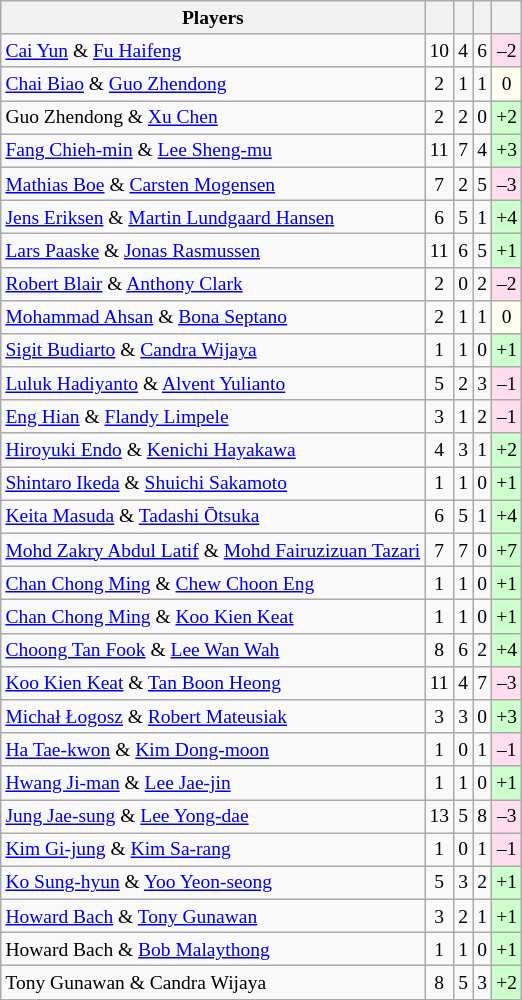<table class=wikitable style="text-align:center; font-size:small">
<tr>
<th>Players</th>
<th></th>
<th></th>
<th></th>
<th></th>
</tr>
<tr>
<td align="left"> <a href='#'>Cai Yun</a> & <a href='#'>Fu Haifeng</a></td>
<td>10</td>
<td>4</td>
<td>6</td>
<td bgcolor="#ffddee">–2</td>
</tr>
<tr>
<td align="left"> <a href='#'>Chai Biao</a> & <a href='#'>Guo Zhendong</a></td>
<td>2</td>
<td>1</td>
<td>1</td>
<td bgcolor="#fffff0">0</td>
</tr>
<tr>
<td align="left"> Guo Zhendong & <a href='#'>Xu Chen</a></td>
<td>2</td>
<td>2</td>
<td>0</td>
<td bgcolor="#ccffcc">+2</td>
</tr>
<tr>
<td align="left"> <a href='#'>Fang Chieh-min</a> & <a href='#'>Lee Sheng-mu</a></td>
<td>11</td>
<td>7</td>
<td>4</td>
<td bgcolor="#ccffcc">+3</td>
</tr>
<tr>
<td align="left"> <a href='#'>Mathias Boe</a> & <a href='#'>Carsten Mogensen</a></td>
<td>7</td>
<td>2</td>
<td>5</td>
<td bgcolor="#ffddee">–3</td>
</tr>
<tr>
<td align="left"> <a href='#'>Jens Eriksen</a> & <a href='#'>Martin Lundgaard Hansen</a></td>
<td>6</td>
<td>5</td>
<td>1</td>
<td bgcolor="#ccffcc">+4</td>
</tr>
<tr>
<td align="left"> <a href='#'>Lars Paaske</a> & <a href='#'>Jonas Rasmussen</a></td>
<td>11</td>
<td>6</td>
<td>5</td>
<td bgcolor="#ccffcc">+1</td>
</tr>
<tr>
<td align="left"> <a href='#'>Robert Blair</a> & <a href='#'>Anthony Clark</a></td>
<td>2</td>
<td>0</td>
<td>2</td>
<td bgcolor="#ffddee">–2</td>
</tr>
<tr>
<td align="left"> <a href='#'>Mohammad Ahsan</a> & <a href='#'>Bona Septano</a></td>
<td>2</td>
<td>1</td>
<td>1</td>
<td bgcolor="#fffff0">0</td>
</tr>
<tr>
<td align="left"> <a href='#'>Sigit Budiarto</a> & <a href='#'>Candra Wijaya</a></td>
<td>1</td>
<td>1</td>
<td>0</td>
<td bgcolor="#ccffcc">+1</td>
</tr>
<tr>
<td align="left"> <a href='#'>Luluk Hadiyanto</a> & <a href='#'>Alvent Yulianto</a></td>
<td>5</td>
<td>2</td>
<td>3</td>
<td bgcolor="#ffddee">–1</td>
</tr>
<tr>
<td align="left"> <a href='#'>Eng Hian</a> & <a href='#'>Flandy Limpele</a></td>
<td>3</td>
<td>1</td>
<td>2</td>
<td bgcolor="#ffddee">–1</td>
</tr>
<tr>
<td align="left"> <a href='#'>Hiroyuki Endo</a> & <a href='#'>Kenichi Hayakawa</a></td>
<td>4</td>
<td>3</td>
<td>1</td>
<td bgcolor="#ccffcc">+2</td>
</tr>
<tr>
<td align="left"> <a href='#'>Shintaro Ikeda</a> & <a href='#'>Shuichi Sakamoto</a></td>
<td>1</td>
<td>1</td>
<td>0</td>
<td bgcolor="#ccffcc">+1</td>
</tr>
<tr>
<td align="left"> <a href='#'>Keita Masuda</a> & <a href='#'>Tadashi Ōtsuka</a></td>
<td>6</td>
<td>5</td>
<td>1</td>
<td bgcolor="#ccffcc">+4</td>
</tr>
<tr>
<td align="left"> <a href='#'>Mohd Zakry Abdul Latif</a> & <a href='#'>Mohd Fairuzizuan Tazari</a></td>
<td>7</td>
<td>7</td>
<td>0</td>
<td bgcolor="#ccffcc">+7</td>
</tr>
<tr>
<td align="left"> <a href='#'>Chan Chong Ming</a> & <a href='#'>Chew Choon Eng</a></td>
<td>1</td>
<td>1</td>
<td>0</td>
<td bgcolor="#ccffcc">+1</td>
</tr>
<tr>
<td align="left"> <a href='#'>Chan Chong Ming</a> & <a href='#'>Koo Kien Keat</a></td>
<td>1</td>
<td>1</td>
<td>0</td>
<td bgcolor="#ccffcc">+1</td>
</tr>
<tr>
<td align="left"> <a href='#'>Choong Tan Fook</a> & <a href='#'>Lee Wan Wah</a></td>
<td>8</td>
<td>6</td>
<td>2</td>
<td bgcolor="#ccffcc">+4</td>
</tr>
<tr>
<td align="left"> <a href='#'>Koo Kien Keat</a> & <a href='#'>Tan Boon Heong</a></td>
<td>11</td>
<td>4</td>
<td>7</td>
<td bgcolor="#ffddee">–3</td>
</tr>
<tr>
<td align="left"> <a href='#'>Michał Łogosz</a> & <a href='#'>Robert Mateusiak</a></td>
<td>3</td>
<td>3</td>
<td>0</td>
<td bgcolor="#ccffcc">+3</td>
</tr>
<tr>
<td align="left"> <a href='#'>Ha Tae-kwon</a> & <a href='#'>Kim Dong-moon</a></td>
<td>1</td>
<td>0</td>
<td>1</td>
<td bgcolor="#ffddee">–1</td>
</tr>
<tr>
<td align="left"> <a href='#'>Hwang Ji-man</a> & <a href='#'>Lee Jae-jin</a></td>
<td>1</td>
<td>1</td>
<td>0</td>
<td bgcolor="#ccffcc">+1</td>
</tr>
<tr>
<td align="left"> <a href='#'>Jung Jae-sung</a> & <a href='#'>Lee Yong-dae</a></td>
<td>13</td>
<td>5</td>
<td>8</td>
<td bgcolor="#ffddee">–3</td>
</tr>
<tr>
<td align="left"> <a href='#'>Kim Gi-jung</a> & <a href='#'>Kim Sa-rang</a></td>
<td>1</td>
<td>0</td>
<td>1</td>
<td bgcolor="#ffddee">–1</td>
</tr>
<tr>
<td align="left"> <a href='#'>Ko Sung-hyun</a> & <a href='#'>Yoo Yeon-seong</a></td>
<td>5</td>
<td>3</td>
<td>2</td>
<td bgcolor="#ccffcc">+1</td>
</tr>
<tr>
<td align="left"> <a href='#'>Howard Bach</a> & <a href='#'>Tony Gunawan</a></td>
<td>3</td>
<td>2</td>
<td>1</td>
<td bgcolor="#ccffcc">+1</td>
</tr>
<tr>
<td align="left"> Howard Bach & <a href='#'>Bob Malaythong</a></td>
<td>1</td>
<td>1</td>
<td>0</td>
<td bgcolor="#ccffcc">+1</td>
</tr>
<tr>
<td align="left"> Tony Gunawan &  Candra Wijaya</td>
<td>8</td>
<td>5</td>
<td>3</td>
<td bgcolor="#ccffcc">+2</td>
</tr>
</table>
